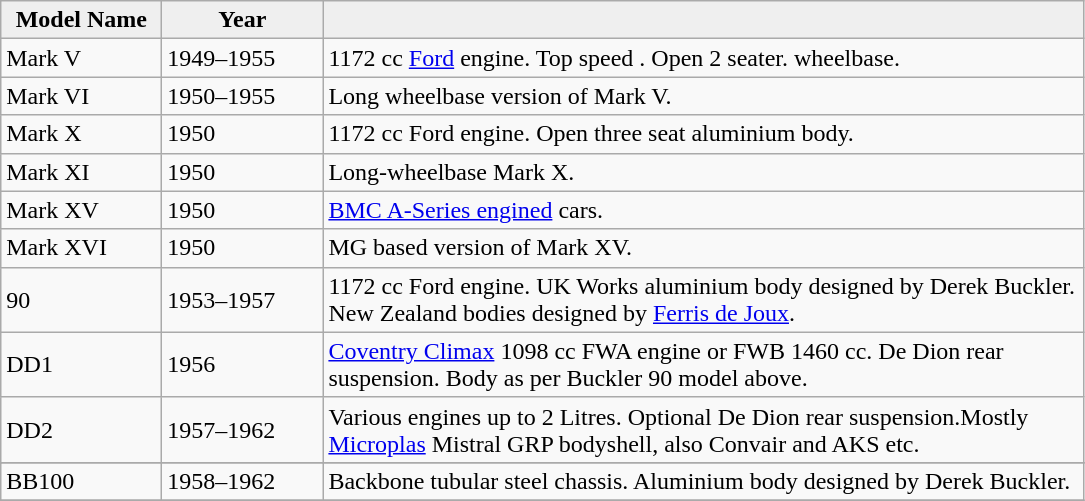<table class="wikitable">
<tr>
<th style="background:#efefef; width:100px"><strong>Model Name</strong></th>
<th style="background:#efefef; width:100px"><strong>Year</strong></th>
<th style="background:#efefef; width:500px"></th>
</tr>
<tr>
<td>Mark V</td>
<td>1949–1955</td>
<td>1172 cc <a href='#'>Ford</a> engine. Top speed . Open 2 seater.  wheelbase.</td>
</tr>
<tr>
<td>Mark VI</td>
<td>1950–1955</td>
<td>Long  wheelbase version of Mark V.</td>
</tr>
<tr>
<td>Mark X</td>
<td>1950</td>
<td>1172 cc Ford engine. Open three seat aluminium body.</td>
</tr>
<tr>
<td>Mark XI</td>
<td>1950</td>
<td>Long-wheelbase Mark X.</td>
</tr>
<tr>
<td>Mark XV</td>
<td>1950</td>
<td><a href='#'>BMC A-Series engined</a> cars.</td>
</tr>
<tr>
<td>Mark XVI</td>
<td>1950</td>
<td>MG based version of Mark XV.</td>
</tr>
<tr>
<td>90</td>
<td>1953–1957</td>
<td>1172 cc Ford engine. UK Works aluminium body designed by Derek Buckler. New Zealand bodies designed by <a href='#'>Ferris de Joux</a>.</td>
</tr>
<tr>
<td>DD1</td>
<td>1956</td>
<td><a href='#'>Coventry Climax</a> 1098 cc FWA engine or FWB 1460 cc. De Dion rear suspension. Body as per Buckler 90 model above.</td>
</tr>
<tr>
<td>DD2</td>
<td>1957–1962</td>
<td>Various engines up to 2 Litres. Optional De Dion rear suspension.Mostly <a href='#'>Microplas</a> Mistral GRP bodyshell, also Convair and AKS etc.</td>
</tr>
<tr>
</tr>
<tr>
<td>BB100</td>
<td>1958–1962</td>
<td>Backbone tubular steel chassis. Aluminium body designed by Derek Buckler.</td>
</tr>
<tr>
</tr>
</table>
